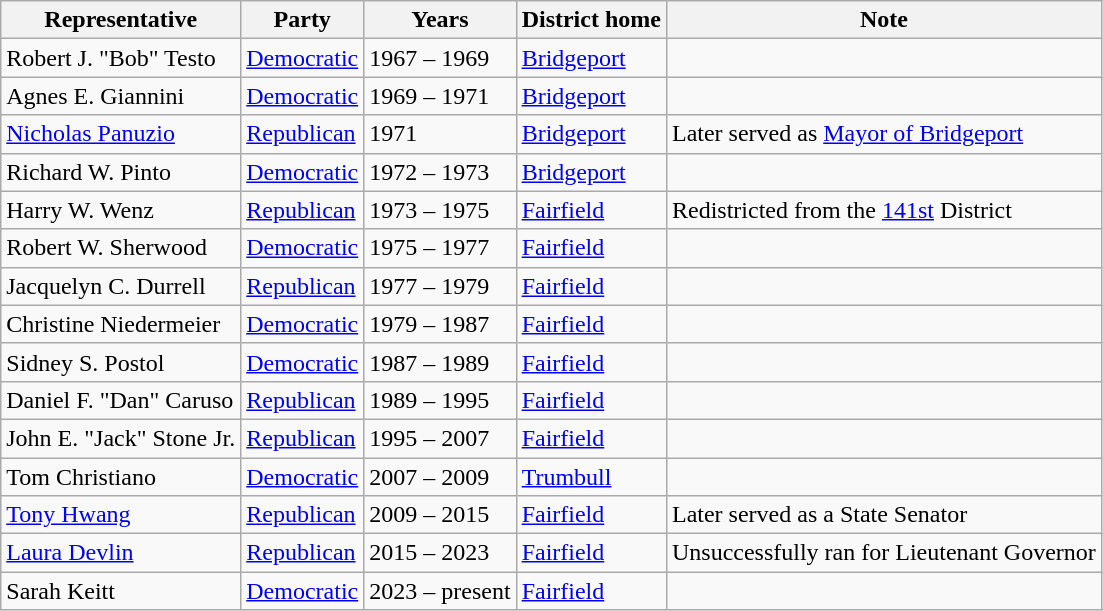<table class=wikitable>
<tr valign=bottom>
<th>Representative</th>
<th>Party</th>
<th>Years</th>
<th>District home</th>
<th>Note</th>
</tr>
<tr>
<td>Robert J. "Bob" Testo</td>
<td><a href='#'>Democratic</a></td>
<td>1967 – 1969</td>
<td><a href='#'>Bridgeport</a></td>
<td></td>
</tr>
<tr>
<td>Agnes E. Giannini</td>
<td><a href='#'>Democratic</a></td>
<td>1969 – 1971</td>
<td><a href='#'>Bridgeport</a></td>
<td></td>
</tr>
<tr>
<td><a href='#'>Nicholas Panuzio</a></td>
<td><a href='#'>Republican</a></td>
<td>1971</td>
<td><a href='#'>Bridgeport</a></td>
<td>Later served as <a href='#'>Mayor of Bridgeport</a></td>
</tr>
<tr>
<td>Richard W. Pinto</td>
<td><a href='#'>Democratic</a></td>
<td>1972 – 1973</td>
<td><a href='#'>Bridgeport</a></td>
<td></td>
</tr>
<tr>
<td>Harry W. Wenz</td>
<td><a href='#'>Republican</a></td>
<td>1973 – 1975</td>
<td><a href='#'>Fairfield</a></td>
<td>Redistricted from the <a href='#'>141st</a> District</td>
</tr>
<tr>
<td>Robert W. Sherwood</td>
<td><a href='#'>Democratic</a></td>
<td>1975 – 1977</td>
<td><a href='#'>Fairfield</a></td>
<td></td>
</tr>
<tr>
<td>Jacquelyn C. Durrell</td>
<td><a href='#'>Republican</a></td>
<td>1977 – 1979</td>
<td><a href='#'>Fairfield</a></td>
<td></td>
</tr>
<tr>
<td>Christine Niedermeier</td>
<td><a href='#'>Democratic</a></td>
<td>1979 – 1987</td>
<td><a href='#'>Fairfield</a></td>
<td></td>
</tr>
<tr>
<td>Sidney S. Postol</td>
<td><a href='#'>Democratic</a></td>
<td>1987 – 1989</td>
<td><a href='#'>Fairfield</a></td>
<td></td>
</tr>
<tr>
<td>Daniel F. "Dan" Caruso</td>
<td><a href='#'>Republican</a></td>
<td>1989 – 1995</td>
<td><a href='#'>Fairfield</a></td>
<td></td>
</tr>
<tr>
<td>John E. "Jack" Stone Jr.</td>
<td><a href='#'>Republican</a></td>
<td>1995 – 2007</td>
<td><a href='#'>Fairfield</a></td>
<td></td>
</tr>
<tr>
<td>Tom Christiano</td>
<td><a href='#'>Democratic</a></td>
<td>2007 – 2009</td>
<td><a href='#'>Trumbull</a></td>
<td></td>
</tr>
<tr>
<td><a href='#'>Tony Hwang</a></td>
<td><a href='#'>Republican</a></td>
<td>2009 – 2015</td>
<td><a href='#'>Fairfield</a></td>
<td>Later served as a State Senator</td>
</tr>
<tr>
<td><a href='#'>Laura Devlin</a></td>
<td><a href='#'>Republican</a></td>
<td>2015 – 2023</td>
<td><a href='#'>Fairfield</a></td>
<td>Unsuccessfully ran for Lieutenant Governor</td>
</tr>
<tr>
<td>Sarah Keitt</td>
<td><a href='#'>Democratic</a></td>
<td>2023 – present</td>
<td><a href='#'>Fairfield</a></td>
<td></td>
</tr>
</table>
